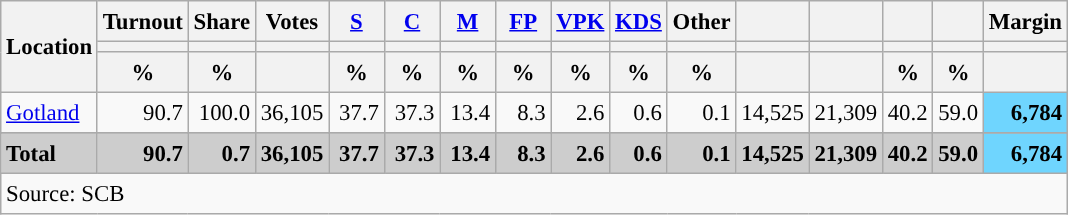<table class="wikitable sortable" style="text-align:right; font-size:95%; line-height:20px;">
<tr>
<th rowspan="3">Location</th>
<th>Turnout</th>
<th>Share</th>
<th>Votes</th>
<th width="30px" class="unsortable"><a href='#'>S</a></th>
<th width="30px" class="unsortable"><a href='#'>C</a></th>
<th width="30px" class="unsortable"><a href='#'>M</a></th>
<th width="30px" class="unsortable"><a href='#'>FP</a></th>
<th width="30px" class="unsortable"><a href='#'>VPK</a></th>
<th width="30px" class="unsortable"><a href='#'>KDS</a></th>
<th width="30px" class="unsortable">Other</th>
<th></th>
<th></th>
<th></th>
<th></th>
<th>Margin</th>
</tr>
<tr>
<th></th>
<th></th>
<th></th>
<th style="background:"></th>
<th style="background:"></th>
<th style="background:"></th>
<th style="background:"></th>
<th style="background:"></th>
<th style="background:"></th>
<th style="background:"></th>
<th style="background:"></th>
<th style="background:"></th>
<th style="background:"></th>
<th style="background:"></th>
<th></th>
</tr>
<tr>
<th data-sort-type="number">%</th>
<th data-sort-type="number">%</th>
<th></th>
<th data-sort-type="number">%</th>
<th data-sort-type="number">%</th>
<th data-sort-type="number">%</th>
<th data-sort-type="number">%</th>
<th data-sort-type="number">%</th>
<th data-sort-type="number">%</th>
<th data-sort-type="number">%</th>
<th data-sort-type="number"></th>
<th data-sort-type="number"></th>
<th data-sort-type="number">%</th>
<th data-sort-type="number">%</th>
<th data-sort-type="number"></th>
</tr>
<tr>
<td align=left><a href='#'>Gotland</a></td>
<td>90.7</td>
<td>100.0</td>
<td>36,105</td>
<td>37.7</td>
<td>37.3</td>
<td>13.4</td>
<td>8.3</td>
<td>2.6</td>
<td>0.6</td>
<td>0.1</td>
<td>14,525</td>
<td>21,309</td>
<td>40.2</td>
<td>59.0</td>
<td bgcolor=#6fd5fe><strong>6,784</strong></td>
</tr>
<tr>
</tr>
<tr style="background:#CDCDCD;">
<td align=left><strong>Total</strong></td>
<td><strong>90.7</strong></td>
<td><strong>0.7</strong></td>
<td><strong>36,105</strong></td>
<td><strong>37.7</strong></td>
<td><strong>37.3</strong></td>
<td><strong>13.4</strong></td>
<td><strong>8.3</strong></td>
<td><strong>2.6</strong></td>
<td><strong>0.6</strong></td>
<td><strong>0.1</strong></td>
<td><strong>14,525</strong></td>
<td><strong>21,309</strong></td>
<td><strong>40.2</strong></td>
<td><strong>59.0</strong></td>
<td bgcolor=#6fd5fe><strong>6,784</strong></td>
</tr>
<tr>
<td align=left colspan=16>Source: SCB </td>
</tr>
</table>
